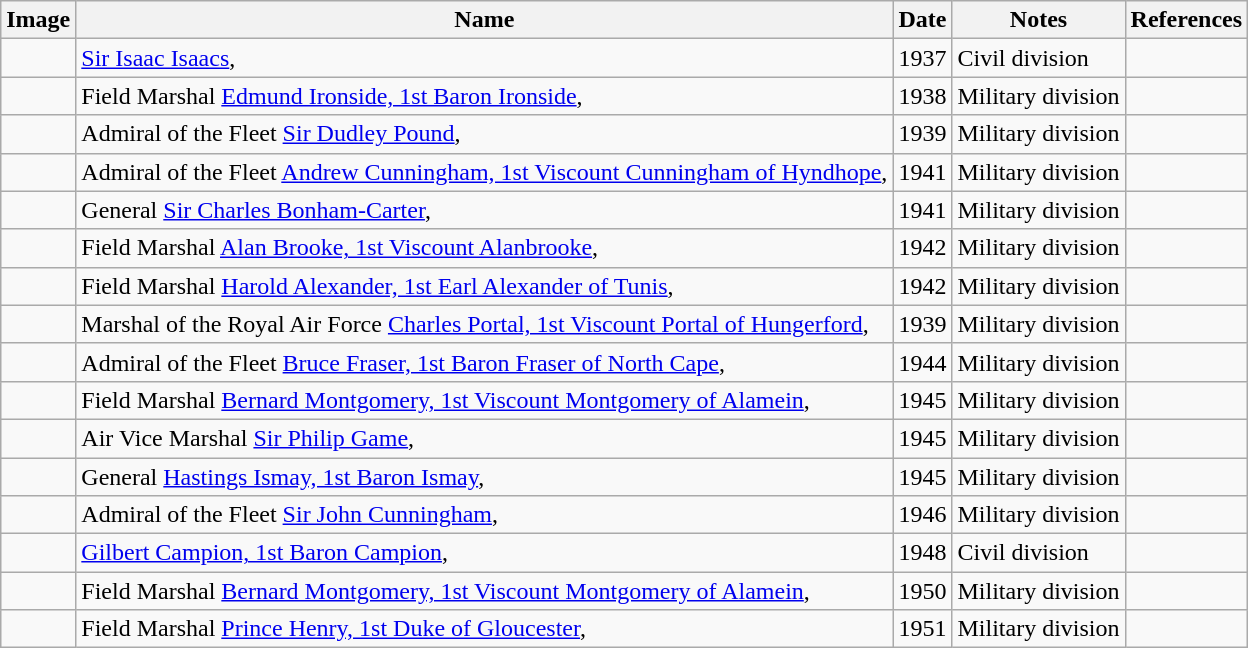<table class="wikitable">
<tr>
<th>Image</th>
<th>Name</th>
<th>Date</th>
<th>Notes</th>
<th>References</th>
</tr>
<tr>
<td></td>
<td><a href='#'>Sir Isaac Isaacs</a>, </td>
<td>1937</td>
<td>Civil division</td>
<td></td>
</tr>
<tr>
<td></td>
<td>Field Marshal <a href='#'>Edmund Ironside, 1st Baron Ironside</a>, </td>
<td>1938</td>
<td>Military division</td>
<td></td>
</tr>
<tr>
<td></td>
<td>Admiral of the Fleet <a href='#'>Sir Dudley Pound</a>, </td>
<td>1939</td>
<td>Military division</td>
<td></td>
</tr>
<tr>
<td></td>
<td>Admiral of the Fleet <a href='#'>Andrew Cunningham, 1st Viscount Cunningham of Hyndhope</a>, </td>
<td>1941</td>
<td>Military division</td>
<td></td>
</tr>
<tr>
<td></td>
<td>General <a href='#'>Sir Charles Bonham-Carter</a>, </td>
<td>1941</td>
<td>Military division</td>
<td></td>
</tr>
<tr>
<td></td>
<td>Field Marshal <a href='#'>Alan Brooke, 1st Viscount Alanbrooke</a>, </td>
<td>1942</td>
<td>Military division</td>
<td></td>
</tr>
<tr>
<td></td>
<td>Field Marshal <a href='#'>Harold Alexander, 1st Earl Alexander of Tunis</a>, </td>
<td>1942</td>
<td>Military division</td>
<td></td>
</tr>
<tr>
<td></td>
<td>Marshal of the Royal Air Force <a href='#'>Charles Portal, 1st Viscount Portal of Hungerford</a>, </td>
<td>1939</td>
<td>Military division</td>
<td></td>
</tr>
<tr>
<td></td>
<td>Admiral of the Fleet <a href='#'>Bruce Fraser, 1st Baron Fraser of North Cape</a>, </td>
<td>1944</td>
<td>Military division</td>
<td></td>
</tr>
<tr>
<td></td>
<td>Field Marshal <a href='#'>Bernard Montgomery, 1st Viscount Montgomery of Alamein</a>, </td>
<td>1945</td>
<td>Military division</td>
<td></td>
</tr>
<tr>
<td></td>
<td>Air Vice Marshal <a href='#'>Sir Philip Game</a>, </td>
<td>1945</td>
<td>Military division</td>
<td></td>
</tr>
<tr>
<td></td>
<td>General <a href='#'>Hastings Ismay, 1st Baron Ismay</a>, </td>
<td>1945</td>
<td>Military division</td>
<td></td>
</tr>
<tr>
<td></td>
<td>Admiral of the Fleet <a href='#'>Sir John Cunningham</a>, </td>
<td>1946</td>
<td>Military division</td>
<td></td>
</tr>
<tr>
<td></td>
<td><a href='#'>Gilbert Campion, 1st Baron Campion</a>, </td>
<td>1948</td>
<td>Civil division</td>
<td></td>
</tr>
<tr>
<td></td>
<td>Field Marshal <a href='#'>Bernard Montgomery, 1st Viscount Montgomery of Alamein</a>, </td>
<td>1950</td>
<td>Military division</td>
<td></td>
</tr>
<tr>
<td></td>
<td>Field Marshal <a href='#'>Prince Henry, 1st Duke of Gloucester</a>, </td>
<td>1951</td>
<td>Military division</td>
<td></td>
</tr>
</table>
